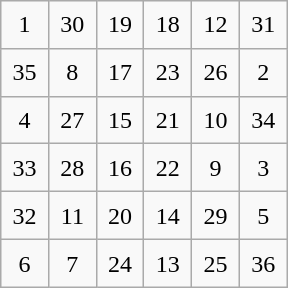<table class="wikitable" style="margin-left:auto;margin-right:auto;text-align:center;width:12em;height:12em;table-layout:fixed;">
<tr>
<td>1</td>
<td>30</td>
<td>19</td>
<td>18</td>
<td>12</td>
<td>31</td>
</tr>
<tr>
<td>35</td>
<td>8</td>
<td>17</td>
<td>23</td>
<td>26</td>
<td>2</td>
</tr>
<tr>
<td>4</td>
<td>27</td>
<td>15</td>
<td>21</td>
<td>10</td>
<td>34</td>
</tr>
<tr>
<td>33</td>
<td>28</td>
<td>16</td>
<td>22</td>
<td>9</td>
<td>3</td>
</tr>
<tr>
<td>32</td>
<td>11</td>
<td>20</td>
<td>14</td>
<td>29</td>
<td>5</td>
</tr>
<tr>
<td>6</td>
<td>7</td>
<td>24</td>
<td>13</td>
<td>25</td>
<td>36</td>
</tr>
</table>
